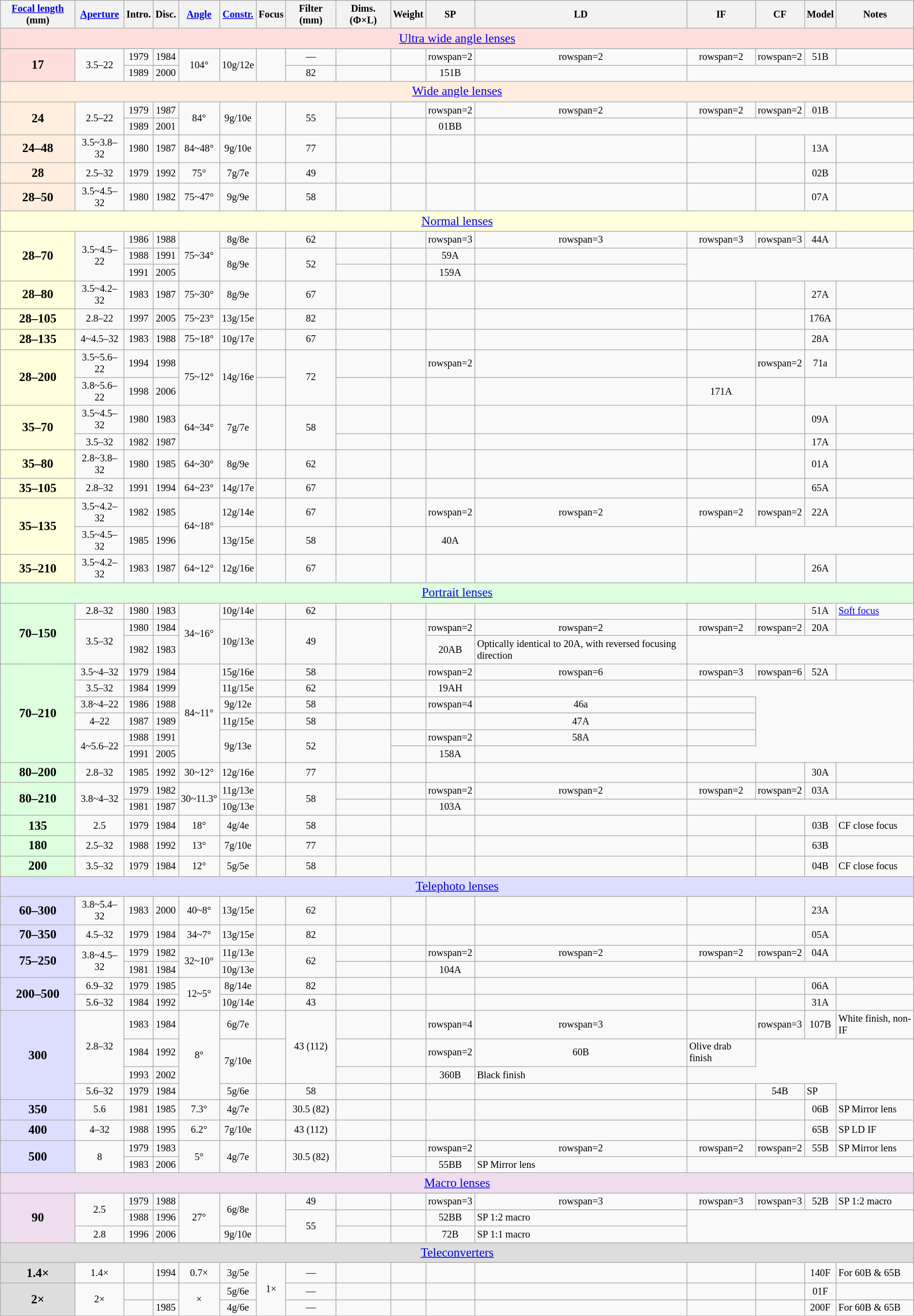<table class="wikitable sortable" style="font-size:85%;text-align:center;">
<tr>
<th><a href='#'>Focal length</a> (mm)</th>
<th><a href='#'>Aperture</a></th>
<th>Intro.</th>
<th>Disc.</th>
<th><a href='#'>Angle</a></th>
<th><a href='#'>Constr.</a></th>
<th>Focus</th>
<th>Filter (mm)</th>
<th>Dims. (Φ×L)</th>
<th>Weight</th>
<th>SP</th>
<th>LD</th>
<th>IF</th>
<th>CF</th>
<th>Model</th>
<th class="unsortable">Notes</th>
</tr>
<tr>
<td colspan=16 style="font-size:125%;background:#fdd;" data-sort-value="z001"><a href='#'>Ultra wide angle lenses</a></td>
</tr>
<tr>
<th rowspan=2 style="font-size:125%;background:#fdd;">17</th>
<td rowspan=2>3.5–22</td>
<td>1979</td>
<td>1984</td>
<td rowspan=2>104°</td>
<td rowspan=2>10g/12e</td>
<td rowspan=2></td>
<td>—</td>
<td></td>
<td></td>
<td>rowspan=2 </td>
<td>rowspan=2 </td>
<td>rowspan=2 </td>
<td>rowspan=2 </td>
<td>51B</td>
<td style="text-align:left;"></td>
</tr>
<tr>
<td>1989</td>
<td>2000</td>
<td>82</td>
<td></td>
<td></td>
<td>151B</td>
<td style="text-align:left;"></td>
</tr>
<tr>
<td colspan=16 style="font-size:125%;background:#fed;" data-sort-value="z002"><a href='#'>Wide angle lenses</a></td>
</tr>
<tr>
<th rowspan=2 style="font-size:125%;background:#fed;">24</th>
<td rowspan=2>2.5–22</td>
<td>1979</td>
<td>1987</td>
<td rowspan=2>84°</td>
<td rowspan=2>9g/10e</td>
<td rowspan=2></td>
<td rowspan=2>55</td>
<td></td>
<td></td>
<td>rowspan=2 </td>
<td>rowspan=2 </td>
<td>rowspan=2 </td>
<td>rowspan=2 </td>
<td>01B</td>
<td style="text-align:left;"></td>
</tr>
<tr>
<td>1989</td>
<td>2001</td>
<td></td>
<td></td>
<td>01BB</td>
<td style="text-align:left;"></td>
</tr>
<tr>
<th style="font-size:125%;background:#fed;">24–48</th>
<td>3.5~3.8–32</td>
<td>1980</td>
<td>1987</td>
<td>84~48°</td>
<td>9g/10e</td>
<td></td>
<td>77</td>
<td></td>
<td></td>
<td></td>
<td></td>
<td></td>
<td></td>
<td>13A</td>
<td style="text-align:left;"></td>
</tr>
<tr>
<th style="font-size:125%;background:#fed;">28</th>
<td>2.5–32</td>
<td>1979</td>
<td>1992</td>
<td>75°</td>
<td>7g/7e</td>
<td></td>
<td>49</td>
<td></td>
<td></td>
<td></td>
<td></td>
<td></td>
<td></td>
<td>02B</td>
<td style="text-align:left;"></td>
</tr>
<tr>
<th style="font-size:125%;background:#fed;">28–50</th>
<td>3.5~4.5–32</td>
<td>1980</td>
<td>1982</td>
<td>75~47°</td>
<td>9g/9e</td>
<td></td>
<td>58</td>
<td></td>
<td></td>
<td></td>
<td></td>
<td></td>
<td></td>
<td>07A</td>
<td style="text-align:left;"></td>
</tr>
<tr>
<td colspan=16 style="font-size:125%;background:#ffd;" data-sort-value="z003"><a href='#'>Normal lenses</a></td>
</tr>
<tr>
<th rowspan=3 style="font-size:125%;background:#ffd;">28–70</th>
<td rowspan=3>3.5~4.5–22</td>
<td>1986</td>
<td>1988</td>
<td rowspan=3>75~34°</td>
<td>8g/8e</td>
<td></td>
<td>62</td>
<td></td>
<td></td>
<td>rowspan=3 </td>
<td>rowspan=3 </td>
<td>rowspan=3 </td>
<td>rowspan=3 </td>
<td>44A</td>
<td style="text-align:left;"></td>
</tr>
<tr>
<td>1988</td>
<td>1991</td>
<td rowspan=2>8g/9e</td>
<td rowspan=2></td>
<td rowspan=2>52</td>
<td></td>
<td></td>
<td>59A</td>
<td style="text-align:left;"></td>
</tr>
<tr>
<td>1991</td>
<td>2005</td>
<td></td>
<td></td>
<td>159A</td>
<td style="text-align:left;"></td>
</tr>
<tr>
<th style="font-size:125%;background:#ffd;">28–80</th>
<td>3.5~4.2–32</td>
<td>1983</td>
<td>1987</td>
<td>75~30°</td>
<td>8g/9e</td>
<td></td>
<td>67</td>
<td></td>
<td></td>
<td></td>
<td></td>
<td></td>
<td></td>
<td>27A</td>
<td style="text-align:left;"></td>
</tr>
<tr>
<th style="font-size:125%;background:#ffd;">28–105</th>
<td>2.8–22</td>
<td>1997</td>
<td>2005</td>
<td>75~23°</td>
<td>13g/15e</td>
<td></td>
<td>82</td>
<td></td>
<td></td>
<td></td>
<td></td>
<td></td>
<td></td>
<td>176A</td>
<td style="text-align:left;"></td>
</tr>
<tr>
<th style="font-size:125%;background:#ffd;">28–135</th>
<td>4~4.5–32</td>
<td>1983</td>
<td>1988</td>
<td>75~18°</td>
<td>10g/17e</td>
<td></td>
<td>67</td>
<td></td>
<td></td>
<td></td>
<td></td>
<td></td>
<td></td>
<td>28A</td>
<td style="text-align:left;"></td>
</tr>
<tr>
<th rowspan=2 style="font-size:125%;background:#ffd;">28–200</th>
<td>3.5~5.6–22</td>
<td>1994</td>
<td>1998</td>
<td rowspan=2>75~12°</td>
<td rowspan=2>14g/16e</td>
<td></td>
<td rowspan=2>72</td>
<td></td>
<td></td>
<td>rowspan=2 </td>
<td></td>
<td></td>
<td>rowspan=2 </td>
<td>71a</td>
<td style="text-align:left;"></td>
</tr>
<tr>
<td>3.8~5.6–22</td>
<td>1998</td>
<td>2006</td>
<td></td>
<td></td>
<td></td>
<td></td>
<td></td>
<td>171A</td>
<td style="text-align:left;"></td>
</tr>
<tr>
<th rowspan=2 style="font-size:125%;background:#ffd;">35–70</th>
<td>3.5~4.5–32</td>
<td>1980</td>
<td>1983</td>
<td rowspan=2>64~34°</td>
<td rowspan=2>7g/7e</td>
<td rowspan=2></td>
<td rowspan=2>58</td>
<td></td>
<td></td>
<td></td>
<td></td>
<td></td>
<td></td>
<td>09A</td>
<td style="text-align:left;"></td>
</tr>
<tr>
<td>3.5–32</td>
<td>1982</td>
<td>1987</td>
<td></td>
<td></td>
<td></td>
<td></td>
<td></td>
<td></td>
<td>17A</td>
<td style="text-align:left;"></td>
</tr>
<tr>
<th style="font-size:125%;background:#ffd;">35–80</th>
<td>2.8~3.8–32</td>
<td>1980</td>
<td>1985</td>
<td>64~30°</td>
<td>8g/9e</td>
<td></td>
<td>62</td>
<td></td>
<td></td>
<td></td>
<td></td>
<td></td>
<td></td>
<td>01A</td>
<td style="text-align:left;"></td>
</tr>
<tr>
<th style="font-size:125%;background:#ffd;">35–105</th>
<td>2.8–32</td>
<td>1991</td>
<td>1994</td>
<td>64~23°</td>
<td>14g/17e</td>
<td></td>
<td>67</td>
<td></td>
<td></td>
<td></td>
<td></td>
<td></td>
<td></td>
<td>65A</td>
<td style="text-align:left;"></td>
</tr>
<tr>
<th rowspan=2 style="font-size:125%;background:#ffd;">35–135</th>
<td>3.5~4.2–32</td>
<td>1982</td>
<td>1985</td>
<td rowspan=2>64~18°</td>
<td>12g/14e</td>
<td></td>
<td>67</td>
<td></td>
<td></td>
<td>rowspan=2 </td>
<td>rowspan=2  </td>
<td>rowspan=2 </td>
<td>rowspan=2 </td>
<td>22A</td>
<td style="text-align:left;"></td>
</tr>
<tr>
<td>3.5~4.5–32</td>
<td>1985</td>
<td>1996</td>
<td>13g/15e</td>
<td></td>
<td>58</td>
<td></td>
<td></td>
<td>40A</td>
<td style="text-align:left;"></td>
</tr>
<tr>
<th style="font-size:125%;background:#ffd;">35–210</th>
<td>3.5~4.2–32</td>
<td>1983</td>
<td>1987</td>
<td>64~12°</td>
<td>12g/16e</td>
<td></td>
<td>67</td>
<td></td>
<td></td>
<td></td>
<td></td>
<td></td>
<td></td>
<td>26A</td>
<td style="text-align:left;"></td>
</tr>
<tr>
<td colspan=16 style="font-size:125%;background:#dfd;" data-sort-value="z004"><a href='#'>Portrait lenses</a></td>
</tr>
<tr>
<th rowspan=3 style="font-size:125%;background:#dfd;">70–150</th>
<td>2.8–32</td>
<td>1980</td>
<td>1983</td>
<td rowspan=3>34~16°</td>
<td>10g/14e</td>
<td></td>
<td>62</td>
<td></td>
<td></td>
<td></td>
<td></td>
<td></td>
<td></td>
<td>51A</td>
<td style="text-align:left;"><a href='#'>Soft focus</a></td>
</tr>
<tr>
<td rowspan=2>3.5–32</td>
<td>1980</td>
<td>1984</td>
<td rowspan=2>10g/13e</td>
<td rowspan=2></td>
<td rowspan=2>49</td>
<td rowspan=2></td>
<td rowspan=2></td>
<td>rowspan=2 </td>
<td>rowspan=2 </td>
<td>rowspan=2 </td>
<td>rowspan=2 </td>
<td>20A</td>
<td style="text-align:left;"></td>
</tr>
<tr>
<td>1982</td>
<td>1983</td>
<td>20AB</td>
<td style="text-align:left;">Optically identical to 20A, with reversed focusing direction</td>
</tr>
<tr>
<th rowspan=6 style="font-size:125%;background:#dfd;">70–210</th>
<td>3.5~4–32</td>
<td>1979</td>
<td>1984</td>
<td rowspan=6>84~11°</td>
<td>15g/16e</td>
<td></td>
<td>58</td>
<td></td>
<td></td>
<td>rowspan=2 </td>
<td>rowspan=6 </td>
<td>rowspan=3 </td>
<td>rowspan=6 </td>
<td>52A</td>
<td style="text-align:left;"></td>
</tr>
<tr>
<td>3.5–32</td>
<td>1984</td>
<td>1999</td>
<td>11g/15e</td>
<td></td>
<td>62</td>
<td></td>
<td></td>
<td>19AH</td>
<td style="text-align:left;"></td>
</tr>
<tr>
<td>3.8~4–22</td>
<td>1986</td>
<td>1988</td>
<td>9g/12e</td>
<td></td>
<td>58</td>
<td></td>
<td></td>
<td>rowspan=4 </td>
<td>46a</td>
<td style="text-align:left;"></td>
</tr>
<tr>
<td>4–22</td>
<td>1987</td>
<td>1989</td>
<td>11g/15e</td>
<td></td>
<td>58</td>
<td></td>
<td></td>
<td></td>
<td>47A</td>
<td style="text-align:left;"></td>
</tr>
<tr>
<td rowspan=2>4~5.6–22</td>
<td>1988</td>
<td>1991</td>
<td rowspan=2>9g/13e</td>
<td rowspan=2></td>
<td rowspan=2>52</td>
<td rowspan=2></td>
<td></td>
<td>rowspan=2 </td>
<td>58A</td>
<td style="text-align:left;"></td>
</tr>
<tr>
<td>1991</td>
<td>2005</td>
<td></td>
<td>158A</td>
<td style="text-align:left;"></td>
</tr>
<tr>
<th style="font-size:125%;background:#dfd;">80–200</th>
<td>2.8–32</td>
<td>1985</td>
<td>1992</td>
<td>30~12°</td>
<td>12g/16e</td>
<td></td>
<td>77</td>
<td></td>
<td></td>
<td></td>
<td></td>
<td></td>
<td></td>
<td>30A</td>
<td style="text-align:left;"></td>
</tr>
<tr>
<th rowspan=2 style="font-size:125%;background:#dfd;">80–210</th>
<td rowspan=2>3.8~4–32</td>
<td>1979</td>
<td>1982</td>
<td rowspan=2>30~11.3°</td>
<td>11g/13e</td>
<td rowspan=2></td>
<td rowspan=2>58</td>
<td></td>
<td></td>
<td>rowspan=2 </td>
<td>rowspan=2 </td>
<td>rowspan=2 </td>
<td>rowspan=2 </td>
<td>03A</td>
<td style="text-align:left;"></td>
</tr>
<tr>
<td>1981</td>
<td>1987</td>
<td>10g/13e</td>
<td></td>
<td></td>
<td>103A</td>
<td style="text-align:left;"></td>
</tr>
<tr>
<th style="font-size:125%;background:#dfd;">135</th>
<td>2.5</td>
<td>1979</td>
<td>1984</td>
<td>18°</td>
<td>4g/4e</td>
<td></td>
<td>58</td>
<td></td>
<td></td>
<td></td>
<td></td>
<td></td>
<td></td>
<td>03B</td>
<td style="text-align:left;">CF close focus</td>
</tr>
<tr>
<th style="font-size:125%;background:#dfd;">180</th>
<td>2.5–32</td>
<td>1988</td>
<td>1992</td>
<td>13°</td>
<td>7g/10e</td>
<td></td>
<td>77</td>
<td></td>
<td></td>
<td></td>
<td></td>
<td></td>
<td></td>
<td>63B</td>
<td style="text-align:left;"></td>
</tr>
<tr>
<th style="font-size:125%;background:#dfd;">200</th>
<td>3.5–32</td>
<td>1979</td>
<td>1984</td>
<td>12°</td>
<td>5g/5e</td>
<td></td>
<td>58</td>
<td></td>
<td></td>
<td></td>
<td></td>
<td></td>
<td></td>
<td>04B</td>
<td style="text-align:left;">CF close focus</td>
</tr>
<tr>
<td colspan=16 style="font-size:125%;background:#ddf;" data-sort-value="z005"><a href='#'>Telephoto lenses</a></td>
</tr>
<tr>
<th style="font-size:125%;background:#ddf;">60–300</th>
<td>3.8~5.4–32</td>
<td>1983</td>
<td>2000</td>
<td>40~8°</td>
<td>13g/15e</td>
<td></td>
<td>62</td>
<td></td>
<td></td>
<td></td>
<td></td>
<td></td>
<td></td>
<td>23A</td>
<td style="text-align:left;"></td>
</tr>
<tr>
<th style="font-size:125%;background:#ddf;">70–350</th>
<td>4.5–32</td>
<td>1979</td>
<td>1984</td>
<td>34~7°</td>
<td>13g/15e</td>
<td></td>
<td>82</td>
<td></td>
<td></td>
<td></td>
<td></td>
<td></td>
<td></td>
<td>05A</td>
<td style="text-align:left;"></td>
</tr>
<tr>
<th rowspan=2 style="font-size:125%;background:#ddf;">75–250</th>
<td rowspan=2>3.8~4.5–32</td>
<td>1979</td>
<td>1982</td>
<td rowspan=2>32~10°</td>
<td>11g/13e</td>
<td rowspan=2></td>
<td rowspan=2>62</td>
<td></td>
<td></td>
<td>rowspan=2 </td>
<td>rowspan=2 </td>
<td>rowspan=2 </td>
<td>rowspan=2 </td>
<td>04A</td>
<td style="text-align:left;"></td>
</tr>
<tr>
<td>1981</td>
<td>1984</td>
<td>10g/13e</td>
<td></td>
<td></td>
<td>104A</td>
<td style="text-align:left;"></td>
</tr>
<tr>
<th rowspan=2 style="font-size:125%;background:#ddf;">200–500</th>
<td>6.9–32</td>
<td>1979</td>
<td>1985</td>
<td rowspan=2>12~5°</td>
<td>8g/14e</td>
<td></td>
<td>82</td>
<td></td>
<td></td>
<td></td>
<td></td>
<td></td>
<td></td>
<td>06A</td>
<td style="text-align:left;"></td>
</tr>
<tr>
<td>5.6–32</td>
<td>1984</td>
<td>1992</td>
<td>10g/14e</td>
<td></td>
<td>43</td>
<td></td>
<td></td>
<td></td>
<td></td>
<td></td>
<td></td>
<td>31A</td>
<td style="text-align:left;"></td>
</tr>
<tr>
<th style="font-size:125%;background:#ddf;" rowspan=4>300</th>
<td rowspan=3>2.8–32</td>
<td>1983</td>
<td>1984</td>
<td rowspan=4>8°</td>
<td>6g/7e</td>
<td></td>
<td rowspan=3>43 (112)</td>
<td></td>
<td></td>
<td>rowspan=4 </td>
<td>rowspan=3 </td>
<td></td>
<td>rowspan=3 </td>
<td>107B</td>
<td style="text-align:left;">White finish, non-IF</td>
</tr>
<tr>
<td>1984</td>
<td>1992</td>
<td rowspan=2>7g/10e</td>
<td rowspan=2></td>
<td></td>
<td></td>
<td>rowspan=2 </td>
<td>60B</td>
<td style="text-align:left;">Olive drab finish</td>
</tr>
<tr>
<td>1993</td>
<td>2002</td>
<td></td>
<td></td>
<td>360B</td>
<td style="text-align:left;">Black finish</td>
</tr>
<tr>
<td>5.6–32</td>
<td>1979</td>
<td>1984</td>
<td>5g/6e</td>
<td></td>
<td>58</td>
<td></td>
<td></td>
<td></td>
<td></td>
<td></td>
<td>54B</td>
<td style="text-align:left;">SP</td>
</tr>
<tr>
<th style="font-size:125%;background:#ddf;">350</th>
<td>5.6</td>
<td>1981</td>
<td>1985</td>
<td>7.3°</td>
<td>4g/7e</td>
<td></td>
<td>30.5 (82)</td>
<td></td>
<td></td>
<td></td>
<td></td>
<td></td>
<td></td>
<td>06B</td>
<td style="text-align:left;">SP Mirror lens</td>
</tr>
<tr>
<th style="font-size:125%;background:#ddf;">400</th>
<td>4–32</td>
<td>1988</td>
<td>1995</td>
<td>6.2°</td>
<td>7g/10e</td>
<td></td>
<td>43 (112)</td>
<td></td>
<td></td>
<td></td>
<td></td>
<td></td>
<td></td>
<td>65B</td>
<td style="text-align:left;">SP LD IF</td>
</tr>
<tr>
<th style="font-size:125%;background:#ddf;" rowspan=2>500</th>
<td rowspan=2>8</td>
<td>1979</td>
<td>1983</td>
<td rowspan=2>5°</td>
<td rowspan=2>4g/7e</td>
<td rowspan=2></td>
<td rowspan=2>30.5 (82)</td>
<td rowspan=2></td>
<td></td>
<td>rowspan=2 </td>
<td>rowspan=2 </td>
<td>rowspan=2 </td>
<td>rowspan=2 </td>
<td>55B</td>
<td style="text-align:left;">SP Mirror lens</td>
</tr>
<tr>
<td>1983</td>
<td>2006</td>
<td></td>
<td>55BB</td>
<td style="text-align:left;">SP Mirror lens</td>
</tr>
<tr>
<td colspan=16 style="font-size:125%;background:#ede;" data-sort-value="z006"><a href='#'>Macro lenses</a></td>
</tr>
<tr>
<th style="font-size:125%;background:#ede;" rowspan=3>90</th>
<td rowspan=2>2.5</td>
<td>1979</td>
<td>1988</td>
<td rowspan=3>27°</td>
<td rowspan=2>6g/8e</td>
<td rowspan=2></td>
<td>49</td>
<td></td>
<td></td>
<td>rowspan=3 </td>
<td>rowspan=3 </td>
<td>rowspan=3 </td>
<td>rowspan=3 </td>
<td>52B</td>
<td style="text-align:left;">SP 1:2 macro</td>
</tr>
<tr>
<td>1988</td>
<td>1996</td>
<td rowspan=2>55</td>
<td></td>
<td></td>
<td>52BB</td>
<td style="text-align:left;">SP 1:2 macro</td>
</tr>
<tr>
<td>2.8</td>
<td>1996</td>
<td>2006</td>
<td>9g/10e</td>
<td></td>
<td></td>
<td></td>
<td>72B</td>
<td style="text-align:left;">SP 1:1 macro</td>
</tr>
<tr>
<td colspan=16 style="font-size:125%;background:#ddd;" data-sort-value="z007"><a href='#'>Teleconverters</a></td>
</tr>
<tr>
<th style="font-size:125%;background:#ddd;">1.4×</th>
<td>1.4×</td>
<td></td>
<td>1994</td>
<td>0.7×</td>
<td>3g/5e</td>
<td rowspan=3>1×</td>
<td>—</td>
<td></td>
<td></td>
<td></td>
<td></td>
<td></td>
<td></td>
<td>140F</td>
<td style="text-align:left;">For 60B & 65B</td>
</tr>
<tr>
<th rowspan=2 style="font-size:125%;background:#ddd;">2×</th>
<td rowspan=2>2×</td>
<td></td>
<td></td>
<td rowspan=2>×</td>
<td>5g/6e</td>
<td>—</td>
<td></td>
<td></td>
<td></td>
<td></td>
<td></td>
<td></td>
<td>01F</td>
<td style="text-align:left;"></td>
</tr>
<tr>
<td></td>
<td>1985</td>
<td>4g/6e</td>
<td>—</td>
<td></td>
<td></td>
<td></td>
<td></td>
<td></td>
<td></td>
<td>200F</td>
<td style="text-align:left;">For 60B & 65B</td>
</tr>
</table>
